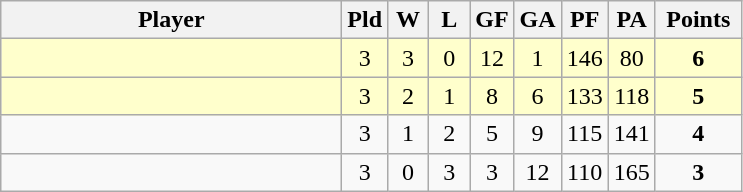<table class=wikitable style="text-align:center">
<tr>
<th width=220>Player</th>
<th width=20>Pld</th>
<th width=20>W</th>
<th width=20>L</th>
<th width=20>GF</th>
<th width=20>GA</th>
<th width=20>PF</th>
<th width=20>PA</th>
<th width=50>Points</th>
</tr>
<tr bgcolor=#ffffcc>
<td align=left></td>
<td>3</td>
<td>3</td>
<td>0</td>
<td>12</td>
<td>1</td>
<td>146</td>
<td>80</td>
<td><strong>6</strong></td>
</tr>
<tr bgcolor=#ffffcc>
<td align=left></td>
<td>3</td>
<td>2</td>
<td>1</td>
<td>8</td>
<td>6</td>
<td>133</td>
<td>118</td>
<td><strong>5</strong></td>
</tr>
<tr>
<td align=left></td>
<td>3</td>
<td>1</td>
<td>2</td>
<td>5</td>
<td>9</td>
<td>115</td>
<td>141</td>
<td><strong>4</strong></td>
</tr>
<tr>
<td align=left></td>
<td>3</td>
<td>0</td>
<td>3</td>
<td>3</td>
<td>12</td>
<td>110</td>
<td>165</td>
<td><strong>3</strong></td>
</tr>
</table>
